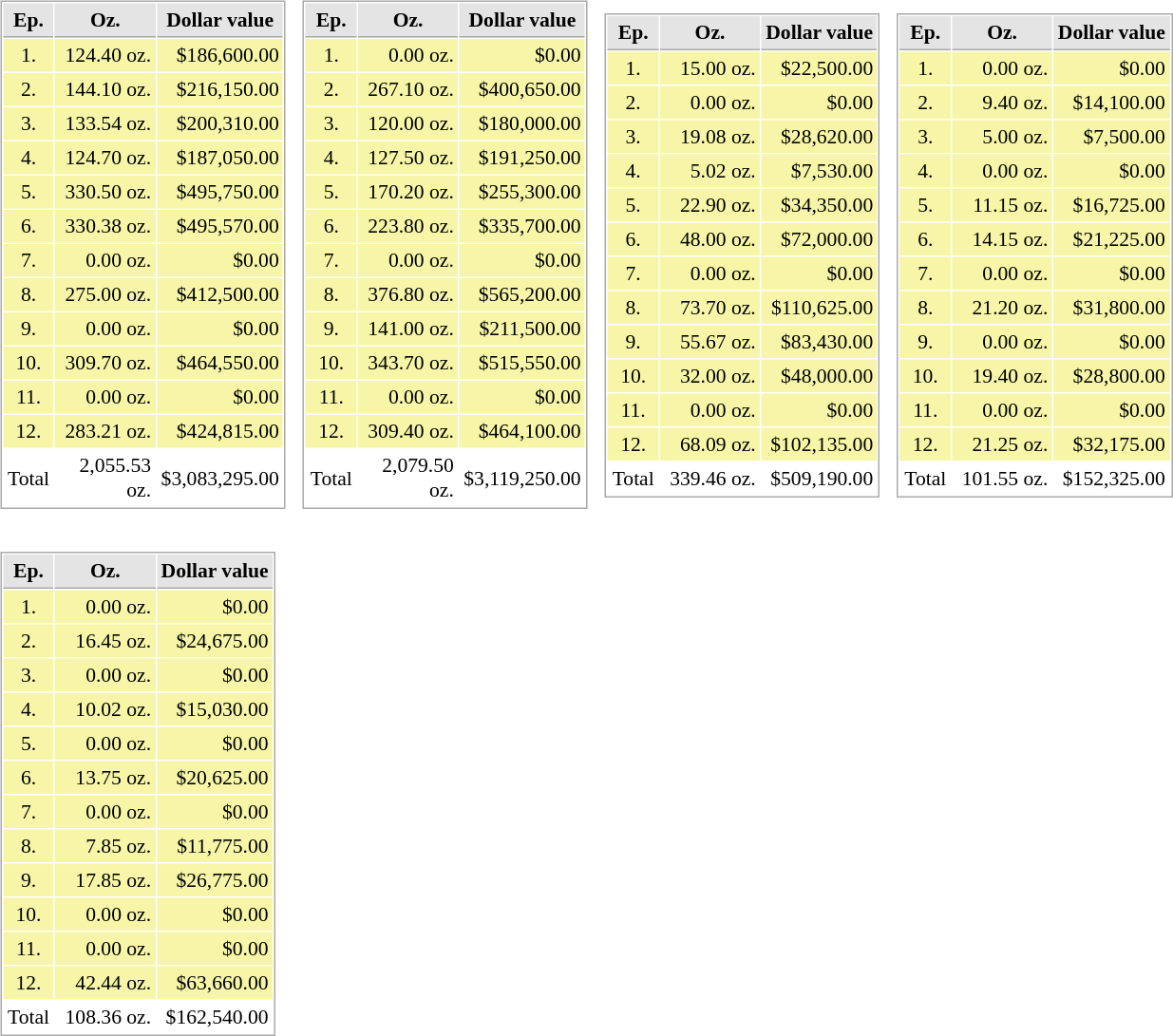<table border="0" cellspacing="10">
<tr>
<td><br><table cellspacing="1" cellpadding="3" style="border:1px solid #aaa; font-size:90%;">
<tr style="background:#e4e4e4;">
<th style="border-bottom:1px solid #aaa; width:10px;">Ep.</th>
<th style="border-bottom:1px solid #aaa; width:60px;">      Oz.      </th>
<th style="border-bottom:1px solid #aaa; width:75px;">Dollar value</th>
</tr>
<tr style="background:#f7f6a8;">
<td style="text-align:center;">1.</td>
<td style="text-align:right;">124.40 oz.</td>
<td style="text-align:right;">$186,600.00</td>
</tr>
<tr style="background:#f7f6a8;">
<td style="text-align:center;">2.</td>
<td style="text-align:right;">144.10 oz.</td>
<td style="text-align:right;">$216,150.00</td>
</tr>
<tr style="background:#f7f6a8;">
<td style="text-align:center;">3.</td>
<td style="text-align:right;">133.54 oz.</td>
<td style="text-align:right;">$200,310.00</td>
</tr>
<tr style="background:#f7f6a8;">
<td style="text-align:center;">4.</td>
<td style="text-align:right;">124.70 oz.</td>
<td style="text-align:right;">$187,050.00</td>
</tr>
<tr style="background:#f7f6a8;">
<td style="text-align:center;">5.</td>
<td style="text-align:right;">330.50 oz.</td>
<td style="text-align:right;">$495,750.00</td>
</tr>
<tr style="background:#f7f6a8;">
<td style="text-align:center;">6.</td>
<td style="text-align:right;">330.38 oz.</td>
<td style="text-align:right;">$495,570.00</td>
</tr>
<tr style="background:#f7f6a8;">
<td style="text-align:center;">7.</td>
<td style="text-align:right;">0.00 oz.</td>
<td style="text-align:right;">$0.00</td>
</tr>
<tr style="background:#f7f6a8;">
<td style="text-align:center;">8.</td>
<td style="text-align:right;">275.00 oz.</td>
<td style="text-align:right;">$412,500.00</td>
</tr>
<tr style="background:#f7f6a8;">
<td style="text-align:center;">9.</td>
<td style="text-align:right;">0.00 oz.</td>
<td style="text-align:right;">$0.00</td>
</tr>
<tr style="background:#f7f6a8;">
<td style="text-align:center;">10.</td>
<td style="text-align:right;">309.70 oz.</td>
<td style="text-align:right;">$464,550.00</td>
</tr>
<tr style="background:#f7f6a8;">
<td style="text-align:center;">11.</td>
<td style="text-align:right;">0.00 oz.</td>
<td style="text-align:right;">$0.00</td>
</tr>
<tr style="background:#f7f6a8;">
<td style="text-align:center;">12.</td>
<td style="text-align:right;">283.21 oz.</td>
<td style="text-align:right;">$424,815.00</td>
</tr>
<tr>
<td style="text-align:center;">Total</td>
<td style="text-align:right;">2,055.53 oz.</td>
<td style="text-align:right;">$3,083,295.00</td>
</tr>
</table>
</td>
<td><br><table cellspacing="1" cellpadding="3" style="border:1px solid #aaa; font-size:90%;">
<tr style="background:#e4e4e4;">
<th style="border-bottom:1px solid #aaa; width:10px;">Ep.</th>
<th style="border-bottom:1px solid #aaa; width:60px;">      Oz.      </th>
<th style="border-bottom:1px solid #aaa; width:75px;">Dollar value</th>
</tr>
<tr style="background:#f7f6a8;">
<td style="text-align:center;">1.</td>
<td style="text-align:right;">0.00 oz.</td>
<td style="text-align:right;">$0.00</td>
</tr>
<tr style="background:#f7f6a8;">
<td style="text-align:center;">2.</td>
<td style="text-align:right;">267.10 oz.</td>
<td style="text-align:right;">$400,650.00</td>
</tr>
<tr style="background:#f7f6a8;">
<td style="text-align:center;">3.</td>
<td style="text-align:right;">120.00 oz.</td>
<td style="text-align:right;">$180,000.00</td>
</tr>
<tr style="background:#f7f6a8;">
<td style="text-align:center;">4.</td>
<td style="text-align:right;">127.50 oz.</td>
<td style="text-align:right;">$191,250.00</td>
</tr>
<tr style="background:#f7f6a8;">
<td style="text-align:center;">5.</td>
<td style="text-align:right;">170.20 oz.</td>
<td style="text-align:right;">$255,300.00</td>
</tr>
<tr style="background:#f7f6a8;">
<td style="text-align:center;">6.</td>
<td style="text-align:right;">223.80 oz.</td>
<td style="text-align:right;">$335,700.00</td>
</tr>
<tr style="background:#f7f6a8;">
<td style="text-align:center;">7.</td>
<td style="text-align:right;">0.00 oz.</td>
<td style="text-align:right;">$0.00</td>
</tr>
<tr style="background:#f7f6a8;">
<td style="text-align:center;">8.</td>
<td style="text-align:right;">376.80 oz.</td>
<td style="text-align:right;">$565,200.00</td>
</tr>
<tr style="background:#f7f6a8;">
<td style="text-align:center;">9.</td>
<td style="text-align:right;">141.00 oz.</td>
<td style="text-align:right;">$211,500.00</td>
</tr>
<tr style="background:#f7f6a8;">
<td style="text-align:center;">10.</td>
<td style="text-align:right;">343.70 oz.</td>
<td style="text-align:right;">$515,550.00</td>
</tr>
<tr style="background:#f7f6a8;">
<td style="text-align:center;">11.</td>
<td style="text-align:right;">0.00 oz.</td>
<td style="text-align:right;">$0.00</td>
</tr>
<tr style="background:#f7f6a8;">
<td style="text-align:center;">12.</td>
<td style="text-align:right;">309.40 oz.</td>
<td style="text-align:right;">$464,100.00</td>
</tr>
<tr>
<td style="text-align:center;">Total</td>
<td style="text-align:right;">2,079.50 oz.</td>
<td style="text-align:right;">$3,119,250.00</td>
</tr>
</table>
</td>
<td><br><table cellspacing="1" cellpadding="3" style="border:1px solid #aaa; font-size:90%;">
<tr style="background:#e4e4e4;">
<th style="border-bottom:1px solid #aaa; width:10px;">Ep.</th>
<th style="border-bottom:1px solid #aaa; width:60px;">      Oz.      </th>
<th style="border-bottom:1px solid #aaa; width:75px;">Dollar value</th>
</tr>
<tr style="background:#f7f6a8;">
<td style="text-align:center;">1.</td>
<td style="text-align:right;">15.00 oz.</td>
<td style="text-align:right;">$22,500.00</td>
</tr>
<tr style="background:#f7f6a8;">
<td style="text-align:center;">2.</td>
<td style="text-align:right;">0.00 oz.</td>
<td style="text-align:right;">$0.00</td>
</tr>
<tr style="background:#f7f6a8;">
<td style="text-align:center;">3.</td>
<td style="text-align:right;">19.08 oz.</td>
<td style="text-align:right;">$28,620.00</td>
</tr>
<tr style="background:#f7f6a8;">
<td style="text-align:center;">4.</td>
<td style="text-align:right;">5.02 oz.</td>
<td style="text-align:right;">$7,530.00</td>
</tr>
<tr style="background:#f7f6a8;">
<td style="text-align:center;">5.</td>
<td style="text-align:right;">22.90 oz.</td>
<td style="text-align:right;">$34,350.00</td>
</tr>
<tr style="background:#f7f6a8;">
<td style="text-align:center;">6.</td>
<td style="text-align:right;">48.00 oz.</td>
<td style="text-align:right;">$72,000.00</td>
</tr>
<tr style="background:#f7f6a8;">
<td style="text-align:center;">7.</td>
<td style="text-align:right;">0.00 oz.</td>
<td style="text-align:right;">$0.00</td>
</tr>
<tr style="background:#f7f6a8;">
<td style="text-align:center;">8.</td>
<td style="text-align:right;">73.70 oz.</td>
<td style="text-align:right;">$110,625.00</td>
</tr>
<tr style="background:#f7f6a8;">
<td style="text-align:center;">9.</td>
<td style="text-align:right;">55.67 oz.</td>
<td style="text-align:right;">$83,430.00</td>
</tr>
<tr style="background:#f7f6a8;">
<td style="text-align:center;">10.</td>
<td style="text-align:right;">32.00 oz.</td>
<td style="text-align:right;">$48,000.00</td>
</tr>
<tr style="background:#f7f6a8;">
<td style="text-align:center;">11.</td>
<td style="text-align:right;">0.00 oz.</td>
<td style="text-align:right;">$0.00</td>
</tr>
<tr style="background:#f7f6a8;">
<td style="text-align:center;">12.</td>
<td style="text-align:right;">68.09 oz.</td>
<td style="text-align:right;">$102,135.00</td>
</tr>
<tr>
<td style="text-align:center;">Total</td>
<td style="text-align:right;">339.46 oz.</td>
<td style="text-align:right;">$509,190.00</td>
</tr>
</table>
</td>
<td><br><table cellspacing="1" cellpadding="3" style="border:1px solid #aaa; font-size:90%;">
<tr style="background:#e4e4e4;">
<th style="border-bottom:1px solid #aaa; width:10px;">Ep.</th>
<th style="border-bottom:1px solid #aaa; width:60px;">      Oz.      </th>
<th style="border-bottom:1px solid #aaa; width:75px;">Dollar value</th>
</tr>
<tr style="background:#f7f6a8;">
<td style="text-align:center;">1.</td>
<td style="text-align:right;">0.00 oz.</td>
<td style="text-align:right;">$0.00</td>
</tr>
<tr style="background:#f7f6a8;">
<td style="text-align:center;">2.</td>
<td style="text-align:right;">9.40 oz.</td>
<td style="text-align:right;">$14,100.00</td>
</tr>
<tr style="background:#f7f6a8;">
<td style="text-align:center;">3.</td>
<td style="text-align:right;">5.00 oz.</td>
<td style="text-align:right;">$7,500.00</td>
</tr>
<tr style="background:#f7f6a8;">
<td style="text-align:center;">4.</td>
<td style="text-align:right;">0.00 oz.</td>
<td style="text-align:right;">$0.00</td>
</tr>
<tr style="background:#f7f6a8;">
<td style="text-align:center;">5.</td>
<td style="text-align:right;">11.15 oz.</td>
<td style="text-align:right;">$16,725.00</td>
</tr>
<tr style="background:#f7f6a8;">
<td style="text-align:center;">6.</td>
<td style="text-align:right;">14.15 oz.</td>
<td style="text-align:right;">$21,225.00</td>
</tr>
<tr style="background:#f7f6a8;">
<td style="text-align:center;">7.</td>
<td style="text-align:right;">0.00 oz.</td>
<td style="text-align:right;">$0.00</td>
</tr>
<tr style="background:#f7f6a8;">
<td style="text-align:center;">8.</td>
<td style="text-align:right;">21.20 oz.</td>
<td style="text-align:right;">$31,800.00</td>
</tr>
<tr style="background:#f7f6a8;">
<td style="text-align:center;">9.</td>
<td style="text-align:right;">0.00 oz.</td>
<td style="text-align:right;">$0.00</td>
</tr>
<tr style="background:#f7f6a8;">
<td style="text-align:center;">10.</td>
<td style="text-align:right;">19.40 oz.</td>
<td style="text-align:right;">$28,800.00</td>
</tr>
<tr style="background:#f7f6a8;">
<td style="text-align:center;">11.</td>
<td style="text-align:right;">0.00 oz.</td>
<td style="text-align:right;">$0.00</td>
</tr>
<tr style="background:#f7f6a8;">
<td style="text-align:center;">12.</td>
<td style="text-align:right;">21.25 oz.</td>
<td style="text-align:right;">$32,175.00</td>
</tr>
<tr>
<td style="text-align:center;">Total</td>
<td style="text-align:right;">101.55 oz.</td>
<td style="text-align:right;">$152,325.00</td>
</tr>
</table>
</td>
</tr>
<tr>
<td><br><table cellspacing="1" cellpadding="3" style="border:1px solid #aaa; font-size:90%;">
<tr style="background:#e4e4e4;">
<th style="border-bottom:1px solid #aaa; width:10px;">Ep.</th>
<th style="border-bottom:1px solid #aaa; width:60px;">      Oz.      </th>
<th style="border-bottom:1px solid #aaa; width:75px;">Dollar value</th>
</tr>
<tr style="background:#f7f6a8;">
<td style="text-align:center;">1.</td>
<td style="text-align:right;">0.00 oz.</td>
<td style="text-align:right;">$0.00</td>
</tr>
<tr style="background:#f7f6a8;">
<td style="text-align:center;">2.</td>
<td style="text-align:right;">16.45 oz.</td>
<td style="text-align:right;">$24,675.00</td>
</tr>
<tr style="background:#f7f6a8;">
<td style="text-align:center;">3.</td>
<td style="text-align:right;">0.00 oz.</td>
<td style="text-align:right;">$0.00</td>
</tr>
<tr style="background:#f7f6a8;">
<td style="text-align:center;">4.</td>
<td style="text-align:right;">10.02 oz.</td>
<td style="text-align:right;">$15,030.00</td>
</tr>
<tr style="background:#f7f6a8;">
<td style="text-align:center;">5.</td>
<td style="text-align:right;">0.00 oz.</td>
<td style="text-align:right;">$0.00</td>
</tr>
<tr style="background:#f7f6a8;">
<td style="text-align:center;">6.</td>
<td style="text-align:right;">13.75 oz.</td>
<td style="text-align:right;">$20,625.00</td>
</tr>
<tr style="background:#f7f6a8;">
<td style="text-align:center;">7.</td>
<td style="text-align:right;">0.00 oz.</td>
<td style="text-align:right;">$0.00</td>
</tr>
<tr style="background:#f7f6a8;">
<td style="text-align:center;">8.</td>
<td style="text-align:right;">7.85 oz.</td>
<td style="text-align:right;">$11,775.00</td>
</tr>
<tr style="background:#f7f6a8;">
<td style="text-align:center;">9.</td>
<td style="text-align:right;">17.85 oz.</td>
<td style="text-align:right;">$26,775.00</td>
</tr>
<tr style="background:#f7f6a8;">
<td style="text-align:center;">10.</td>
<td style="text-align:right;">0.00 oz.</td>
<td style="text-align:right;">$0.00</td>
</tr>
<tr style="background:#f7f6a8;">
<td style="text-align:center;">11.</td>
<td style="text-align:right;">0.00 oz.</td>
<td style="text-align:right;">$0.00</td>
</tr>
<tr style="background:#f7f6a8;">
<td style="text-align:center;">12.</td>
<td style="text-align:right;">42.44 oz.</td>
<td style="text-align:right;">$63,660.00</td>
</tr>
<tr>
<td style="text-align:center;">Total</td>
<td style="text-align:right;">108.36 oz.</td>
<td style="text-align:right;">$162,540.00</td>
</tr>
</table>
</td>
<td></td>
<td></td>
<td></td>
</tr>
</table>
